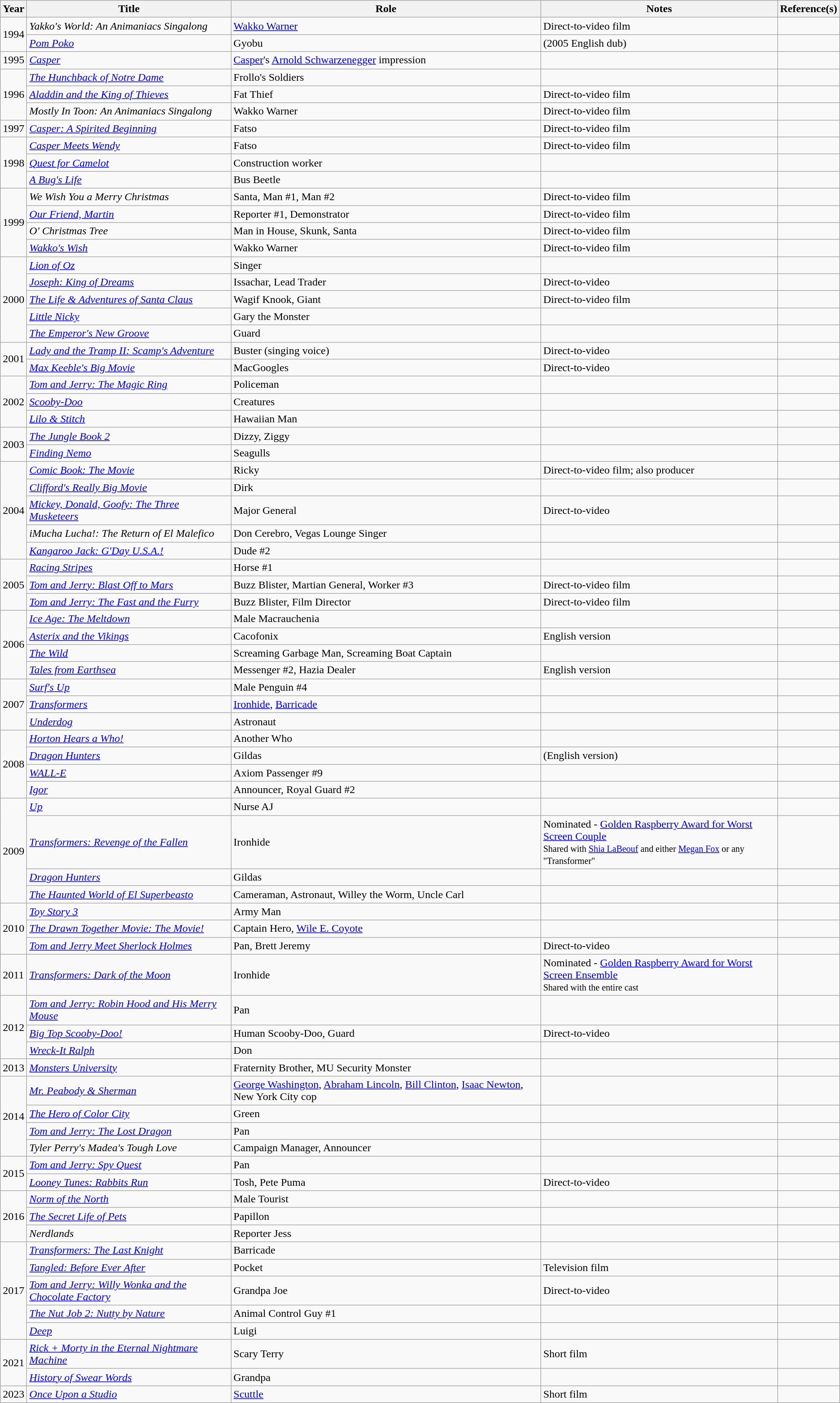<table class="wikitable">
<tr>
<th>Year</th>
<th>Title</th>
<th>Role</th>
<th>Notes</th>
<th>Reference(s)</th>
</tr>
<tr>
<td rowspan="2">1994</td>
<td><em>Yakko's World: An Animaniacs Singalong</em></td>
<td><a href='#'>Wakko Warner</a></td>
<td>Direct-to-video film</td>
<td></td>
</tr>
<tr>
<td><em><a href='#'>Pom Poko</a></em></td>
<td>Gyobu</td>
<td>(2005 English dub)</td>
<td></td>
</tr>
<tr>
<td>1995</td>
<td><em><a href='#'>Casper</a></em></td>
<td><a href='#'>Casper</a>'s <a href='#'>Arnold Schwarzenegger</a> impression</td>
<td></td>
<td></td>
</tr>
<tr>
<td rowspan="3">1996</td>
<td><em><a href='#'>The Hunchback of Notre Dame</a></em></td>
<td>Frollo's Soldiers</td>
<td></td>
<td></td>
</tr>
<tr>
<td><em><a href='#'>Aladdin and the King of Thieves</a></em></td>
<td>Fat Thief</td>
<td>Direct-to-video film</td>
<td></td>
</tr>
<tr>
<td><em>Mostly In Toon: An Animaniacs Singalong</em></td>
<td>Wakko Warner</td>
<td>Direct-to-video film</td>
<td></td>
</tr>
<tr>
<td>1997</td>
<td><em><a href='#'>Casper: A Spirited Beginning</a></em></td>
<td>Fatso</td>
<td>Direct-to-video film</td>
<td></td>
</tr>
<tr>
<td rowspan="3">1998</td>
<td><em><a href='#'>Casper Meets Wendy</a></em></td>
<td>Fatso</td>
<td>Direct-to-video film</td>
<td></td>
</tr>
<tr>
<td><em><a href='#'>Quest for Camelot</a></em></td>
<td>Construction worker</td>
<td></td>
<td></td>
</tr>
<tr>
<td><em><a href='#'>A Bug's Life</a></em></td>
<td>Bus Beetle</td>
<td></td>
<td></td>
</tr>
<tr>
<td rowspan="4">1999</td>
<td><em>We Wish You a Merry Christmas</em></td>
<td>Santa, Man #1, Man #2</td>
<td>Direct-to-video film</td>
<td></td>
</tr>
<tr>
<td><em><a href='#'>Our Friend, Martin</a></em></td>
<td>Reporter #1, Demonstrator</td>
<td>Direct-to-video film</td>
<td></td>
</tr>
<tr>
<td><em>O' Christmas Tree</em></td>
<td>Man in House, Skunk, Santa</td>
<td>Direct-to-video film</td>
<td></td>
</tr>
<tr>
<td><em><a href='#'>Wakko's Wish</a></em></td>
<td>Wakko Warner</td>
<td>Direct-to-video film</td>
<td></td>
</tr>
<tr>
<td rowspan="5">2000</td>
<td><em><a href='#'>Lion of Oz</a></em></td>
<td>Singer</td>
<td></td>
<td></td>
</tr>
<tr>
<td><em><a href='#'>Joseph: King of Dreams</a></em></td>
<td>Issachar, Lead Trader</td>
<td>Direct-to-video</td>
<td></td>
</tr>
<tr>
<td><em><a href='#'>The Life & Adventures of Santa Claus</a></em></td>
<td>Wagif Knook, Giant</td>
<td>Direct-to-video film</td>
<td></td>
</tr>
<tr>
<td><em><a href='#'>Little Nicky</a></em></td>
<td>Gary the Monster</td>
<td></td>
<td></td>
</tr>
<tr>
<td><em><a href='#'>The Emperor's New Groove</a></em></td>
<td>Guard</td>
<td></td>
<td></td>
</tr>
<tr>
<td rowspan="2">2001</td>
<td><em><a href='#'>Lady and the Tramp II: Scamp's Adventure</a></em></td>
<td>Buster (singing voice)</td>
<td>Direct-to-video</td>
<td></td>
</tr>
<tr>
<td><em><a href='#'>Max Keeble's Big Movie</a></em></td>
<td>MacGoogles</td>
<td>Direct-to-video</td>
<td></td>
</tr>
<tr>
<td rowspan="3">2002</td>
<td><em><a href='#'>Tom and Jerry: The Magic Ring</a></em></td>
<td>Policeman</td>
<td></td>
<td></td>
</tr>
<tr>
<td><em><a href='#'>Scooby-Doo</a></em></td>
<td>Creatures</td>
<td></td>
<td></td>
</tr>
<tr>
<td><em><a href='#'>Lilo & Stitch</a></em></td>
<td>Hawaiian Man</td>
<td></td>
<td></td>
</tr>
<tr>
<td rowspan="2">2003</td>
<td><em><a href='#'>The Jungle Book 2</a></em></td>
<td>Dizzy, Ziggy</td>
<td></td>
<td></td>
</tr>
<tr>
<td><em><a href='#'>Finding Nemo</a></em></td>
<td>Seagulls</td>
<td></td>
<td></td>
</tr>
<tr>
<td rowspan="5">2004</td>
<td><em><a href='#'>Comic Book: The Movie</a></em></td>
<td>Ricky</td>
<td>Direct-to-video film; also producer</td>
<td></td>
</tr>
<tr>
<td><em><a href='#'>Clifford's Really Big Movie</a></em></td>
<td>Dirk</td>
<td></td>
<td></td>
</tr>
<tr>
<td><em><a href='#'>Mickey, Donald, Goofy: The Three Musketeers</a></em></td>
<td>Major General</td>
<td>Direct-to-video</td>
<td></td>
</tr>
<tr>
<td><em>iMucha Lucha!: The Return of El Malefico</em></td>
<td>Don Cerebro, Vegas Lounge Singer</td>
<td></td>
<td></td>
</tr>
<tr>
<td><em><a href='#'>Kangaroo Jack: G'Day U.S.A.!</a></em></td>
<td>Dude #2</td>
<td></td>
<td></td>
</tr>
<tr>
<td rowspan="3">2005</td>
<td><em><a href='#'>Racing Stripes</a></em></td>
<td>Horse #1</td>
<td></td>
<td></td>
</tr>
<tr>
<td><em><a href='#'>Tom and Jerry: Blast Off to Mars</a></em></td>
<td>Buzz Blister, Martian General, Worker #3</td>
<td>Direct-to-video film</td>
<td></td>
</tr>
<tr>
<td><em><a href='#'>Tom and Jerry: The Fast and the Furry</a></em></td>
<td>Buzz Blister, Film Director</td>
<td>Direct-to-video film</td>
<td></td>
</tr>
<tr>
<td rowspan="4">2006</td>
<td><em><a href='#'>Ice Age: The Meltdown</a></em></td>
<td>Male Macrauchenia</td>
<td></td>
<td></td>
</tr>
<tr>
<td><em><a href='#'>Asterix and the Vikings</a></em></td>
<td>Cacofonix</td>
<td>English version</td>
<td></td>
</tr>
<tr>
<td><em><a href='#'>The Wild</a></em></td>
<td>Screaming Garbage Man, Screaming Boat Captain</td>
<td></td>
<td></td>
</tr>
<tr>
<td><em><a href='#'>Tales from Earthsea</a></em></td>
<td>Messenger #2, Hazia Dealer</td>
<td>English version</td>
<td></td>
</tr>
<tr>
<td rowspan="3">2007</td>
<td><em><a href='#'>Surf's Up</a></em></td>
<td>Male Penguin #4</td>
<td></td>
<td></td>
</tr>
<tr>
<td><em><a href='#'>Transformers</a></em></td>
<td><a href='#'>Ironhide</a>, <a href='#'>Barricade</a></td>
<td></td>
<td></td>
</tr>
<tr>
<td><em><a href='#'>Underdog</a></em></td>
<td>Astronaut</td>
<td></td>
<td></td>
</tr>
<tr>
<td rowspan="4">2008</td>
<td><em><a href='#'>Horton Hears a Who!</a></em></td>
<td>Another Who</td>
<td></td>
<td></td>
</tr>
<tr>
<td><em><a href='#'>Dragon Hunters</a></em></td>
<td>Gildas</td>
<td>(English version)</td>
<td></td>
</tr>
<tr>
<td><em><a href='#'>WALL-E</a></em></td>
<td>Axiom Passenger #9</td>
<td></td>
<td></td>
</tr>
<tr>
<td><em><a href='#'>Igor</a></em></td>
<td>Announcer, Royal Guard #2</td>
<td></td>
<td></td>
</tr>
<tr>
<td rowspan="4">2009</td>
<td><em><a href='#'>Up</a></em></td>
<td>Nurse AJ</td>
<td></td>
<td></td>
</tr>
<tr>
<td><em><a href='#'>Transformers: Revenge of the Fallen</a></em></td>
<td>Ironhide</td>
<td>Nominated - <a href='#'>Golden Raspberry Award for Worst Screen Couple</a><br><small>Shared with <a href='#'>Shia LaBeouf</a> and either <a href='#'>Megan Fox</a> or any "Transformer"</small></td>
<td></td>
</tr>
<tr>
<td><em><a href='#'>Dragon Hunters</a></em></td>
<td>Gildas</td>
<td></td>
<td></td>
</tr>
<tr>
<td><em><a href='#'>The Haunted World of El Superbeasto</a></em></td>
<td>Cameraman, Astronaut, Willey the Worm, Uncle Carl</td>
<td></td>
<td></td>
</tr>
<tr>
<td rowspan="3">2010</td>
<td><em><a href='#'>Toy Story 3</a></em></td>
<td>Army Man</td>
<td></td>
<td></td>
</tr>
<tr>
<td><em><a href='#'>The Drawn Together Movie: The Movie!</a></em></td>
<td>Captain Hero, <a href='#'>Wile E. Coyote</a></td>
<td></td>
<td></td>
</tr>
<tr>
<td><em><a href='#'>Tom and Jerry Meet Sherlock Holmes</a></em></td>
<td>Pan, Brett Jeremy</td>
<td>Direct-to-video</td>
<td></td>
</tr>
<tr>
<td>2011</td>
<td><em><a href='#'>Transformers: Dark of the Moon</a></em></td>
<td>Ironhide</td>
<td>Nominated - <a href='#'>Golden Raspberry Award for Worst Screen Ensemble</a><br><small>Shared with the entire cast</small></td>
<td></td>
</tr>
<tr>
<td rowspan="3">2012</td>
<td><em><a href='#'>Tom and Jerry: Robin Hood and His Merry Mouse</a></em></td>
<td>Pan</td>
<td></td>
<td></td>
</tr>
<tr>
<td><em><a href='#'>Big Top Scooby-Doo!</a></em></td>
<td>Human Scooby-Doo, Guard</td>
<td>Direct-to-video</td>
<td></td>
</tr>
<tr>
<td><em><a href='#'>Wreck-It Ralph</a></em></td>
<td>Don</td>
<td></td>
<td></td>
</tr>
<tr>
<td>2013</td>
<td><em><a href='#'>Monsters University</a></em></td>
<td>Fraternity Brother, MU Security Monster</td>
<td></td>
<td></td>
</tr>
<tr>
<td rowspan="4">2014</td>
<td><em><a href='#'>Mr. Peabody & Sherman</a></em></td>
<td><a href='#'>George Washington</a>, <a href='#'>Abraham Lincoln</a>, <a href='#'>Bill Clinton</a>, <a href='#'>Isaac Newton</a>, New York City cop</td>
<td></td>
<td></td>
</tr>
<tr>
<td><em><a href='#'>The Hero of Color City</a></em></td>
<td>Green</td>
<td></td>
<td></td>
</tr>
<tr>
<td><em><a href='#'>Tom and Jerry: The Lost Dragon</a></em></td>
<td>Pan</td>
<td></td>
<td></td>
</tr>
<tr>
<td><em>Tyler Perry's Madea's Tough Love</em></td>
<td>Campaign Manager, Announcer</td>
<td></td>
<td></td>
</tr>
<tr>
<td rowspan="2">2015</td>
<td><em><a href='#'>Tom and Jerry: Spy Quest</a></em></td>
<td>Pan</td>
<td></td>
<td></td>
</tr>
<tr>
<td><em><a href='#'>Looney Tunes: Rabbits Run</a></em></td>
<td>Tosh, Pete Puma</td>
<td>Direct-to-video</td>
<td></td>
</tr>
<tr>
<td rowspan="3">2016</td>
<td><em><a href='#'>Norm of the North</a></em></td>
<td>Male Tourist</td>
<td></td>
<td></td>
</tr>
<tr>
<td><em><a href='#'>The Secret Life of Pets</a></em></td>
<td>Papillon</td>
<td></td>
<td></td>
</tr>
<tr>
<td><em>Nerdlands</em></td>
<td>Reporter Jess</td>
<td></td>
<td></td>
</tr>
<tr>
<td rowspan="5">2017</td>
<td><em><a href='#'>Transformers: The Last Knight</a></em></td>
<td>Barricade</td>
<td></td>
<td></td>
</tr>
<tr>
<td><em><a href='#'>Tangled: Before Ever After</a></em></td>
<td>Pocket</td>
<td>Television film</td>
<td></td>
</tr>
<tr>
<td><em><a href='#'>Tom and Jerry: Willy Wonka and the Chocolate Factory</a></em></td>
<td>Grandpa Joe</td>
<td>Direct-to-video</td>
<td></td>
</tr>
<tr>
<td><em><a href='#'>The Nut Job 2: Nutty by Nature</a></em></td>
<td>Animal Control Guy #1</td>
<td></td>
<td></td>
</tr>
<tr>
<td><em><a href='#'>Deep</a></em></td>
<td>Luigi</td>
<td></td>
<td></td>
</tr>
<tr>
<td rowspan="2">2021</td>
<td><em><a href='#'>Rick + Morty in the Eternal Nightmare Machine</a></em></td>
<td>Scary Terry</td>
<td>Short film</td>
<td></td>
</tr>
<tr>
<td><em><a href='#'>History of Swear Words</a></em></td>
<td>Grandpa</td>
<td></td>
<td></td>
</tr>
<tr>
<td>2023</td>
<td><em><a href='#'>Once Upon a Studio</a></em></td>
<td><a href='#'>Scuttle</a></td>
<td>Short film</td>
<td></td>
</tr>
</table>
